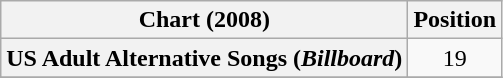<table class="wikitable sortable plainrowheaders" style="text-align:center">
<tr>
<th>Chart (2008)</th>
<th>Position</th>
</tr>
<tr>
<th scope="row">US Adult Alternative Songs (<em>Billboard</em>)</th>
<td style="text-align:center;">19</td>
</tr>
<tr>
</tr>
</table>
